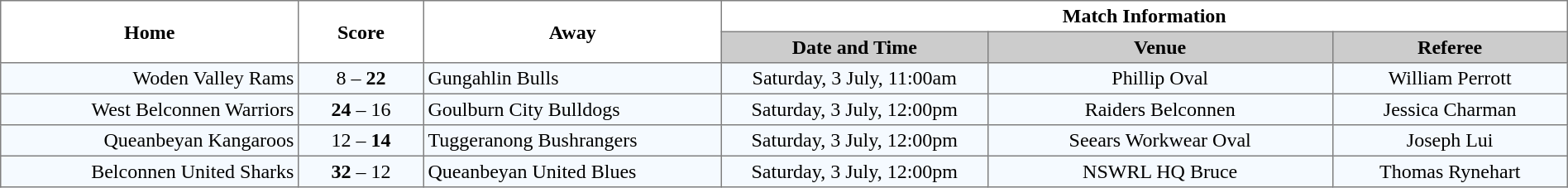<table border="1" cellpadding="3" cellspacing="0" width="100%" style="border-collapse:collapse;  text-align:center;">
<tr>
<th rowspan="2" width="19%">Home</th>
<th rowspan="2" width="8%">Score</th>
<th rowspan="2" width="19%">Away</th>
<th colspan="3">Match Information</th>
</tr>
<tr bgcolor="#CCCCCC">
<th width="17%">Date and Time</th>
<th width="22%">Venue</th>
<th width="50%">Referee</th>
</tr>
<tr style="text-align:center; background:#f5faff;">
<td align="right">Woden Valley Rams </td>
<td>8 – <strong>22</strong></td>
<td align="left"> Gungahlin Bulls</td>
<td>Saturday, 3 July, 11:00am</td>
<td>Phillip Oval</td>
<td>William Perrott</td>
</tr>
<tr style="text-align:center; background:#f5faff;">
<td align="right">West Belconnen Warriors </td>
<td><strong>24</strong> – 16</td>
<td align="left"> Goulburn City Bulldogs</td>
<td>Saturday, 3 July, 12:00pm</td>
<td>Raiders Belconnen</td>
<td>Jessica Charman</td>
</tr>
<tr style="text-align:center; background:#f5faff;">
<td align="right">Queanbeyan Kangaroos </td>
<td>12 – <strong>14</strong></td>
<td align="left"> Tuggeranong Bushrangers</td>
<td>Saturday, 3 July, 12:00pm</td>
<td>Seears Workwear Oval</td>
<td>Joseph Lui</td>
</tr>
<tr style="text-align:center; background:#f5faff;">
<td align="right">Belconnen United Sharks </td>
<td><strong>32</strong> – 12</td>
<td align="left"> Queanbeyan United Blues</td>
<td>Saturday, 3 July, 12:00pm</td>
<td>NSWRL HQ Bruce</td>
<td>Thomas Rynehart</td>
</tr>
</table>
